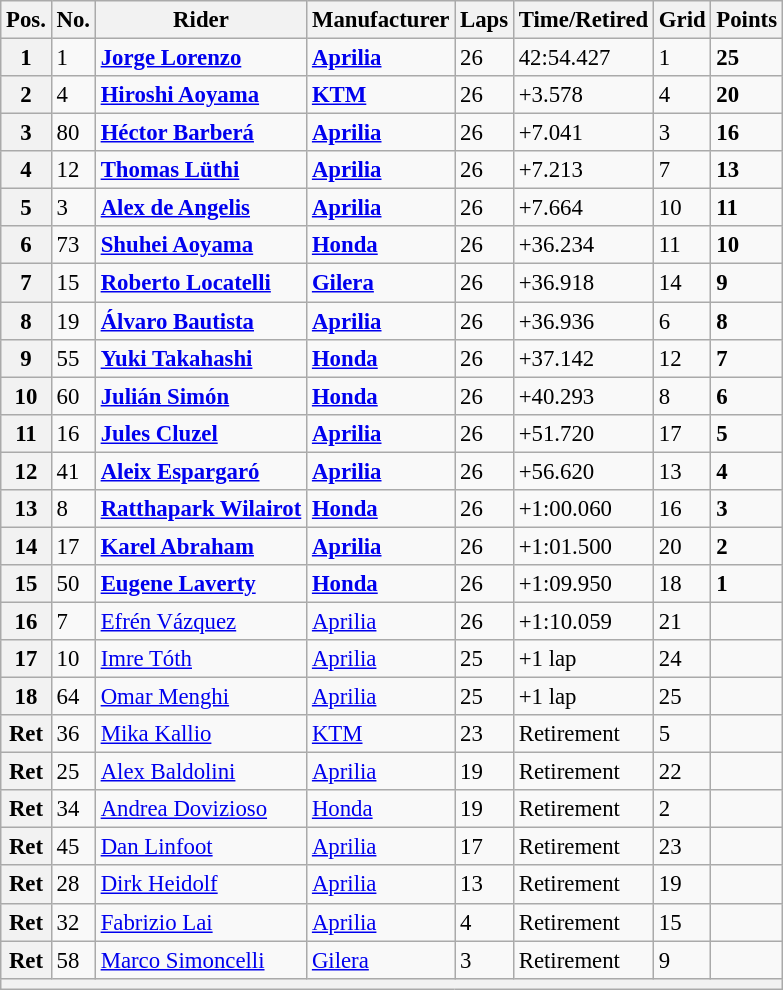<table class="wikitable" style="font-size: 95%;">
<tr>
<th>Pos.</th>
<th>No.</th>
<th>Rider</th>
<th>Manufacturer</th>
<th>Laps</th>
<th>Time/Retired</th>
<th>Grid</th>
<th>Points</th>
</tr>
<tr>
<th>1</th>
<td>1</td>
<td> <strong><a href='#'>Jorge Lorenzo</a></strong></td>
<td><strong><a href='#'>Aprilia</a></strong></td>
<td>26</td>
<td>42:54.427</td>
<td>1</td>
<td><strong>25</strong></td>
</tr>
<tr>
<th>2</th>
<td>4</td>
<td> <strong><a href='#'>Hiroshi Aoyama</a></strong></td>
<td><strong><a href='#'>KTM</a></strong></td>
<td>26</td>
<td>+3.578</td>
<td>4</td>
<td><strong>20</strong></td>
</tr>
<tr>
<th>3</th>
<td>80</td>
<td> <strong><a href='#'>Héctor Barberá</a></strong></td>
<td><strong><a href='#'>Aprilia</a></strong></td>
<td>26</td>
<td>+7.041</td>
<td>3</td>
<td><strong>16</strong></td>
</tr>
<tr>
<th>4</th>
<td>12</td>
<td> <strong><a href='#'>Thomas Lüthi</a></strong></td>
<td><strong><a href='#'>Aprilia</a></strong></td>
<td>26</td>
<td>+7.213</td>
<td>7</td>
<td><strong>13</strong></td>
</tr>
<tr>
<th>5</th>
<td>3</td>
<td> <strong><a href='#'>Alex de Angelis</a></strong></td>
<td><strong><a href='#'>Aprilia</a></strong></td>
<td>26</td>
<td>+7.664</td>
<td>10</td>
<td><strong>11</strong></td>
</tr>
<tr>
<th>6</th>
<td>73</td>
<td> <strong><a href='#'>Shuhei Aoyama</a></strong></td>
<td><strong><a href='#'>Honda</a></strong></td>
<td>26</td>
<td>+36.234</td>
<td>11</td>
<td><strong>10</strong></td>
</tr>
<tr>
<th>7</th>
<td>15</td>
<td> <strong><a href='#'>Roberto Locatelli</a></strong></td>
<td><strong><a href='#'>Gilera</a></strong></td>
<td>26</td>
<td>+36.918</td>
<td>14</td>
<td><strong>9</strong></td>
</tr>
<tr>
<th>8</th>
<td>19</td>
<td> <strong><a href='#'>Álvaro Bautista</a></strong></td>
<td><strong><a href='#'>Aprilia</a></strong></td>
<td>26</td>
<td>+36.936</td>
<td>6</td>
<td><strong>8</strong></td>
</tr>
<tr>
<th>9</th>
<td>55</td>
<td> <strong><a href='#'>Yuki Takahashi</a></strong></td>
<td><strong><a href='#'>Honda</a></strong></td>
<td>26</td>
<td>+37.142</td>
<td>12</td>
<td><strong>7</strong></td>
</tr>
<tr>
<th>10</th>
<td>60</td>
<td> <strong><a href='#'>Julián Simón</a></strong></td>
<td><strong><a href='#'>Honda</a></strong></td>
<td>26</td>
<td>+40.293</td>
<td>8</td>
<td><strong>6</strong></td>
</tr>
<tr>
<th>11</th>
<td>16</td>
<td> <strong><a href='#'>Jules Cluzel</a></strong></td>
<td><strong><a href='#'>Aprilia</a></strong></td>
<td>26</td>
<td>+51.720</td>
<td>17</td>
<td><strong>5</strong></td>
</tr>
<tr>
<th>12</th>
<td>41</td>
<td> <strong><a href='#'>Aleix Espargaró</a></strong></td>
<td><strong><a href='#'>Aprilia</a></strong></td>
<td>26</td>
<td>+56.620</td>
<td>13</td>
<td><strong>4</strong></td>
</tr>
<tr>
<th>13</th>
<td>8</td>
<td> <strong><a href='#'>Ratthapark Wilairot</a></strong></td>
<td><strong><a href='#'>Honda</a></strong></td>
<td>26</td>
<td>+1:00.060</td>
<td>16</td>
<td><strong>3</strong></td>
</tr>
<tr>
<th>14</th>
<td>17</td>
<td> <strong><a href='#'>Karel Abraham</a></strong></td>
<td><strong><a href='#'>Aprilia</a></strong></td>
<td>26</td>
<td>+1:01.500</td>
<td>20</td>
<td><strong>2</strong></td>
</tr>
<tr>
<th>15</th>
<td>50</td>
<td> <strong><a href='#'>Eugene Laverty</a></strong></td>
<td><strong><a href='#'>Honda</a></strong></td>
<td>26</td>
<td>+1:09.950</td>
<td>18</td>
<td><strong>1</strong></td>
</tr>
<tr>
<th>16</th>
<td>7</td>
<td> <a href='#'>Efrén Vázquez</a></td>
<td><a href='#'>Aprilia</a></td>
<td>26</td>
<td>+1:10.059</td>
<td>21</td>
<td></td>
</tr>
<tr>
<th>17</th>
<td>10</td>
<td> <a href='#'>Imre Tóth</a></td>
<td><a href='#'>Aprilia</a></td>
<td>25</td>
<td>+1 lap</td>
<td>24</td>
<td></td>
</tr>
<tr>
<th>18</th>
<td>64</td>
<td> <a href='#'>Omar Menghi</a></td>
<td><a href='#'>Aprilia</a></td>
<td>25</td>
<td>+1 lap</td>
<td>25</td>
<td></td>
</tr>
<tr>
<th>Ret</th>
<td>36</td>
<td> <a href='#'>Mika Kallio</a></td>
<td><a href='#'>KTM</a></td>
<td>23</td>
<td>Retirement</td>
<td>5</td>
<td></td>
</tr>
<tr>
<th>Ret</th>
<td>25</td>
<td> <a href='#'>Alex Baldolini</a></td>
<td><a href='#'>Aprilia</a></td>
<td>19</td>
<td>Retirement</td>
<td>22</td>
<td></td>
</tr>
<tr>
<th>Ret</th>
<td>34</td>
<td> <a href='#'>Andrea Dovizioso</a></td>
<td><a href='#'>Honda</a></td>
<td>19</td>
<td>Retirement</td>
<td>2</td>
<td></td>
</tr>
<tr>
<th>Ret</th>
<td>45</td>
<td> <a href='#'>Dan Linfoot</a></td>
<td><a href='#'>Aprilia</a></td>
<td>17</td>
<td>Retirement</td>
<td>23</td>
<td></td>
</tr>
<tr>
<th>Ret</th>
<td>28</td>
<td> <a href='#'>Dirk Heidolf</a></td>
<td><a href='#'>Aprilia</a></td>
<td>13</td>
<td>Retirement</td>
<td>19</td>
<td></td>
</tr>
<tr>
<th>Ret</th>
<td>32</td>
<td> <a href='#'>Fabrizio Lai</a></td>
<td><a href='#'>Aprilia</a></td>
<td>4</td>
<td>Retirement</td>
<td>15</td>
<td></td>
</tr>
<tr>
<th>Ret</th>
<td>58</td>
<td> <a href='#'>Marco Simoncelli</a></td>
<td><a href='#'>Gilera</a></td>
<td>3</td>
<td>Retirement</td>
<td>9</td>
<td></td>
</tr>
<tr>
<th colspan=8></th>
</tr>
</table>
